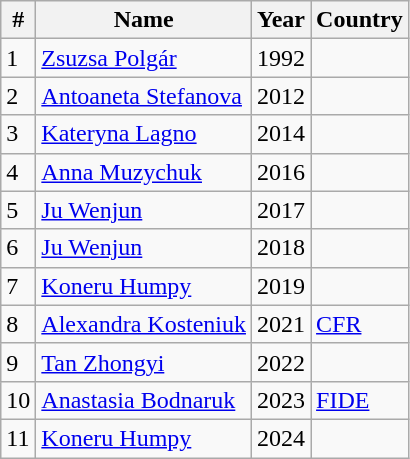<table class="wikitable">
<tr>
<th>#</th>
<th>Name</th>
<th>Year</th>
<th>Country</th>
</tr>
<tr>
<td>1</td>
<td><a href='#'>Zsuzsa Polgár</a></td>
<td>1992</td>
<td></td>
</tr>
<tr>
<td>2</td>
<td><a href='#'>Antoaneta Stefanova</a></td>
<td>2012</td>
<td></td>
</tr>
<tr>
<td>3</td>
<td><a href='#'>Kateryna Lagno</a></td>
<td>2014</td>
<td></td>
</tr>
<tr>
<td>4</td>
<td><a href='#'>Anna Muzychuk</a></td>
<td>2016</td>
<td></td>
</tr>
<tr>
<td>5</td>
<td><a href='#'>Ju Wenjun</a></td>
<td>2017</td>
<td></td>
</tr>
<tr>
<td>6</td>
<td><a href='#'>Ju Wenjun</a></td>
<td>2018</td>
<td></td>
</tr>
<tr>
<td>7</td>
<td><a href='#'>Koneru Humpy</a></td>
<td>2019</td>
<td></td>
</tr>
<tr>
<td>8</td>
<td><a href='#'>Alexandra Kosteniuk</a></td>
<td>2021</td>
<td> <a href='#'>CFR</a></td>
</tr>
<tr>
<td>9</td>
<td><a href='#'>Tan Zhongyi</a></td>
<td>2022</td>
<td></td>
</tr>
<tr>
<td>10</td>
<td><a href='#'>Anastasia Bodnaruk</a></td>
<td>2023</td>
<td> <a href='#'>FIDE</a></td>
</tr>
<tr>
<td>11</td>
<td><a href='#'>Koneru Humpy</a></td>
<td>2024</td>
<td></td>
</tr>
</table>
